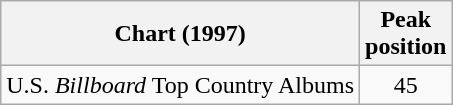<table class="wikitable">
<tr>
<th>Chart (1997)</th>
<th>Peak<br>position</th>
</tr>
<tr>
<td>U.S. <em>Billboard</em> Top Country Albums</td>
<td align="center">45</td>
</tr>
</table>
